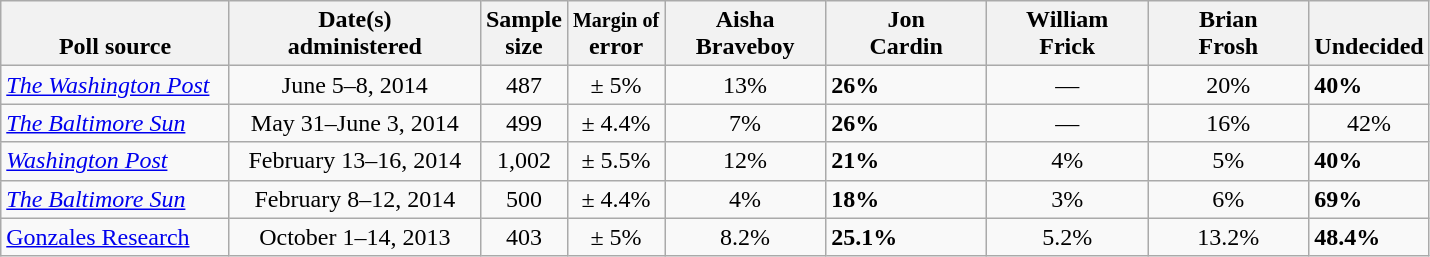<table class="wikitable">
<tr valign= bottom>
<th style="width:145px;">Poll source</th>
<th style="width:160px;">Date(s)<br>administered</th>
<th class=small>Sample<br>size</th>
<th><small>Margin of</small><br>error</th>
<th style="width:100px;">Aisha<br>Braveboy</th>
<th style="width:100px;">Jon<br>Cardin</th>
<th style="width:100px;">William<br>Frick</th>
<th style="width:100px;">Brian<br>Frosh</th>
<th>Undecided</th>
</tr>
<tr>
<td><em><a href='#'>The Washington Post</a></em></td>
<td align=center>June 5–8, 2014</td>
<td align=center>487</td>
<td align=center>± 5%</td>
<td align=center>13%</td>
<td><strong>26%</strong></td>
<td align=center>—</td>
<td align=center>20%</td>
<td><strong>40%</strong></td>
</tr>
<tr>
<td><em><a href='#'>The Baltimore Sun</a></em></td>
<td align=center>May 31–June 3, 2014</td>
<td align=center>499</td>
<td align=center>± 4.4%</td>
<td align=center>7%</td>
<td><strong>26%</strong></td>
<td align=center>—</td>
<td align=center>16%</td>
<td align=center>42%</td>
</tr>
<tr>
<td><em><a href='#'>Washington Post</a></em></td>
<td align=center>February 13–16, 2014</td>
<td align=center>1,002</td>
<td align=center>± 5.5%</td>
<td align=center>12%</td>
<td><strong>21%</strong></td>
<td align=center>4%</td>
<td align=center>5%</td>
<td><strong>40%</strong></td>
</tr>
<tr>
<td><em><a href='#'>The Baltimore Sun</a></em></td>
<td align=center>February 8–12, 2014</td>
<td align=center>500</td>
<td align=center>± 4.4%</td>
<td align=center>4%</td>
<td><strong>18%</strong></td>
<td align=center>3%</td>
<td align=center>6%</td>
<td><strong>69%</strong></td>
</tr>
<tr>
<td><a href='#'>Gonzales Research</a></td>
<td align=center>October 1–14, 2013</td>
<td align=center>403</td>
<td align=center>± 5%</td>
<td align=center>8.2%</td>
<td><strong>25.1%</strong></td>
<td align=center>5.2%</td>
<td align=center>13.2%</td>
<td><strong>48.4%</strong></td>
</tr>
</table>
